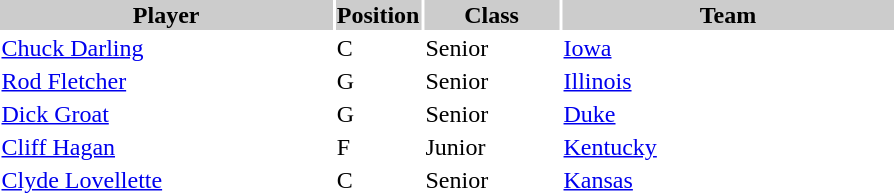<table style="width:600px" "border:'1' 'solid' 'gray'">
<tr>
<th bgcolor="#CCCCCC" style="width:40%">Player</th>
<th bgcolor="#CCCCCC" style="width:4%">Position</th>
<th bgcolor="#CCCCCC" style="width:16%">Class</th>
<th bgcolor="#CCCCCC" style="width:40%">Team</th>
</tr>
<tr>
<td><a href='#'>Chuck Darling</a></td>
<td>C</td>
<td>Senior</td>
<td><a href='#'>Iowa</a></td>
</tr>
<tr>
<td><a href='#'>Rod Fletcher</a></td>
<td>G</td>
<td>Senior</td>
<td><a href='#'>Illinois</a></td>
</tr>
<tr>
<td><a href='#'>Dick Groat</a></td>
<td>G</td>
<td>Senior</td>
<td><a href='#'>Duke</a></td>
</tr>
<tr>
<td><a href='#'>Cliff Hagan</a></td>
<td>F</td>
<td>Junior</td>
<td><a href='#'>Kentucky</a></td>
</tr>
<tr>
<td><a href='#'>Clyde Lovellette</a></td>
<td>C</td>
<td>Senior</td>
<td><a href='#'>Kansas</a></td>
</tr>
</table>
